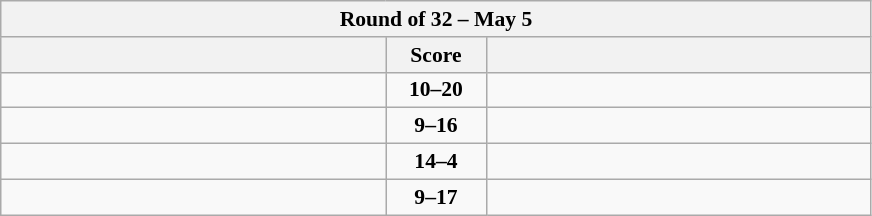<table class="wikitable" style="text-align: center; font-size:90% ">
<tr>
<th colspan=3>Round of 32 – May 5</th>
</tr>
<tr>
<th align="right" width="250"></th>
<th width="60">Score</th>
<th align="left" width="250"></th>
</tr>
<tr>
<td align=left></td>
<td align=center><strong>10–20</strong></td>
<td align=left><strong></strong></td>
</tr>
<tr>
<td align=left></td>
<td align=center><strong>9–16</strong></td>
<td align=left><strong></strong></td>
</tr>
<tr>
<td align=left><strong></strong></td>
<td align=center><strong>14–4</strong></td>
<td align=left></td>
</tr>
<tr>
<td align=left></td>
<td align=center><strong>9–17</strong></td>
<td align=left><strong></strong></td>
</tr>
</table>
